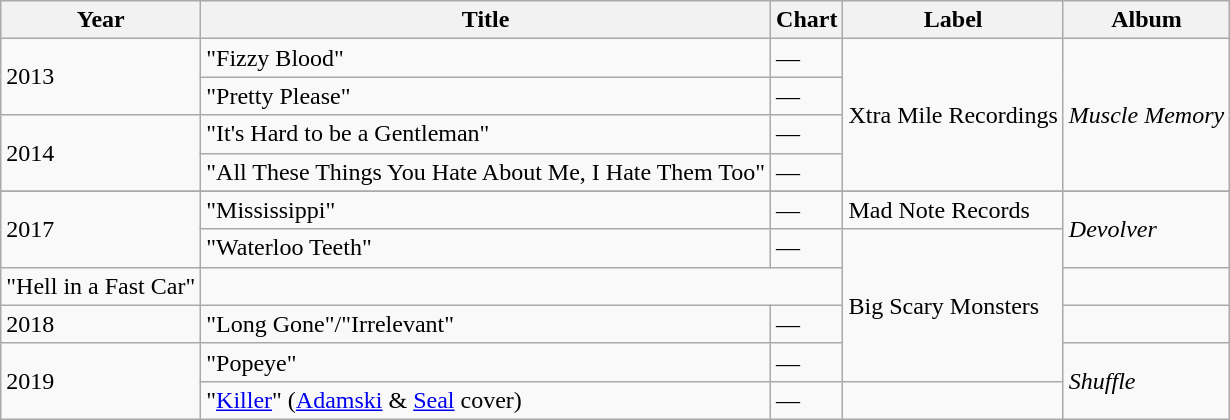<table class="wikitable">
<tr>
<th>Year</th>
<th>Title</th>
<th>Chart</th>
<th>Label</th>
<th>Album</th>
</tr>
<tr>
<td rowspan=2>2013</td>
<td>"Fizzy Blood"</td>
<td>—</td>
<td rowspan=4>Xtra Mile Recordings</td>
<td rowspan=4><em>Muscle Memory</em></td>
</tr>
<tr>
<td>"Pretty Please"</td>
<td>—</td>
</tr>
<tr>
<td rowspan=2>2014</td>
<td>"It's Hard to be a Gentleman"</td>
<td>—</td>
</tr>
<tr>
<td>"All These Things You Hate About Me, I Hate Them Too"</td>
<td>—</td>
</tr>
<tr>
</tr>
<tr>
<td rowspan=3>2017</td>
<td>"Mississippi"</td>
<td>—</td>
<td>Mad Note Records</td>
<td rowspan=3><em>Devolver</em></td>
</tr>
<tr>
<td>"Waterloo Teeth"</td>
<td>—</td>
<td rowspan=5>Big Scary Monsters</td>
</tr>
<tr>
</tr>
<tr>
<td>"Hell in a Fast Car"</td>
</tr>
<tr>
<td rowspan=1>2018</td>
<td>"Long Gone"/"Irrelevant"</td>
<td>—</td>
<td rowspan=1></td>
</tr>
<tr>
<td rowspan=2>2019</td>
<td>"Popeye"</td>
<td>—</td>
<td rowspan=2><em>Shuffle</em></td>
</tr>
<tr>
<td>"<a href='#'>Killer</a>" (<a href='#'>Adamski</a> & <a href='#'>Seal</a> cover)</td>
<td>—</td>
</tr>
</table>
